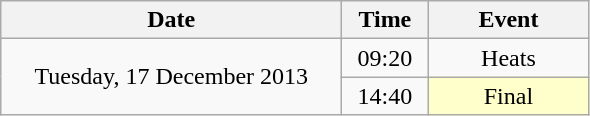<table class = "wikitable" style="text-align:center;">
<tr>
<th width=220>Date</th>
<th width=50>Time</th>
<th width=100>Event</th>
</tr>
<tr>
<td rowspan=2>Tuesday, 17 December 2013</td>
<td>09:20</td>
<td>Heats</td>
</tr>
<tr>
<td>14:40</td>
<td bgcolor=ffffcc>Final</td>
</tr>
</table>
